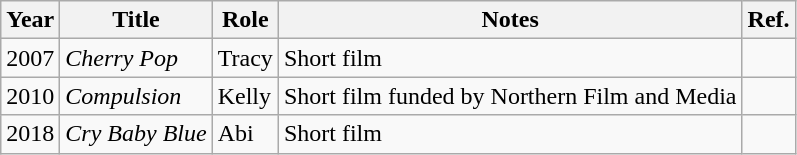<table class="wikitable sortable">
<tr>
<th>Year</th>
<th>Title</th>
<th>Role</th>
<th>Notes</th>
<th>Ref.</th>
</tr>
<tr>
<td>2007</td>
<td><em>Cherry Pop</em></td>
<td>Tracy</td>
<td>Short film</td>
<td></td>
</tr>
<tr>
<td>2010</td>
<td><em>Compulsion</em></td>
<td>Kelly</td>
<td>Short film funded by Northern Film and Media</td>
<td></td>
</tr>
<tr>
<td>2018</td>
<td><em>Cry Baby Blue</em></td>
<td>Abi</td>
<td>Short film</td>
<td> </td>
</tr>
</table>
